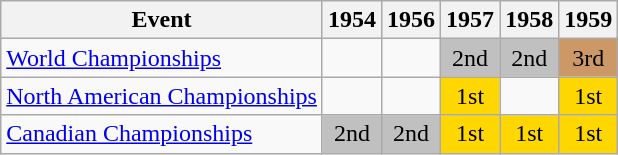<table class="wikitable">
<tr>
<th>Event</th>
<th>1954</th>
<th>1956</th>
<th>1957</th>
<th>1958</th>
<th>1959</th>
</tr>
<tr>
<td><a href='#'>World Championships</a></td>
<td></td>
<td></td>
<td align="center" bgcolor="silver">2nd</td>
<td align="center" bgcolor="silver">2nd</td>
<td align="center" bgcolor="#cc9966">3rd</td>
</tr>
<tr>
<td><a href='#'>North American Championships</a></td>
<td></td>
<td></td>
<td align="center" bgcolor="gold">1st</td>
<td></td>
<td align="center" bgcolor="gold">1st</td>
</tr>
<tr>
<td><a href='#'>Canadian Championships</a></td>
<td align="center" bgcolor="silver">2nd</td>
<td align="center" bgcolor="silver">2nd</td>
<td align="center" bgcolor="gold">1st</td>
<td align="center" bgcolor="gold">1st</td>
<td align="center" bgcolor="gold">1st</td>
</tr>
</table>
